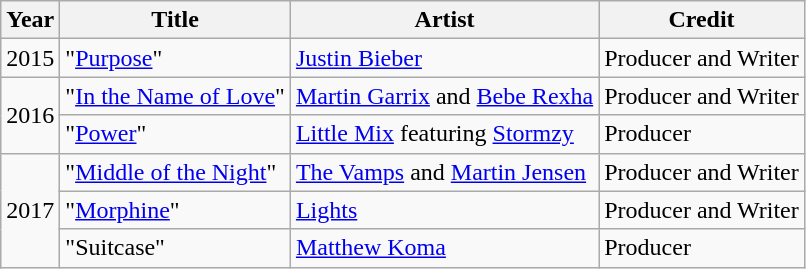<table class="wikitable">
<tr>
<th>Year</th>
<th>Title</th>
<th>Artist</th>
<th>Credit</th>
</tr>
<tr>
<td align="center" rowspan="1">2015</td>
<td>"<a href='#'>Purpose</a>"</td>
<td><a href='#'>Justin Bieber</a></td>
<td>Producer and Writer</td>
</tr>
<tr>
<td align="center" rowspan="2">2016</td>
<td>"<a href='#'>In the Name of Love</a>"</td>
<td><a href='#'>Martin Garrix</a> and <a href='#'>Bebe Rexha</a></td>
<td>Producer and Writer</td>
</tr>
<tr>
<td>"<a href='#'>Power</a>"</td>
<td><a href='#'>Little Mix</a> featuring <a href='#'>Stormzy</a></td>
<td>Producer</td>
</tr>
<tr>
<td align="center" rowspan="3">2017</td>
<td>"<a href='#'>Middle of the Night</a>"</td>
<td><a href='#'>The Vamps</a> and <a href='#'>Martin Jensen</a></td>
<td>Producer and Writer</td>
</tr>
<tr>
<td>"<a href='#'>Morphine</a>"</td>
<td><a href='#'>Lights</a></td>
<td>Producer and Writer</td>
</tr>
<tr>
<td>"Suitcase"</td>
<td><a href='#'>Matthew Koma</a></td>
<td>Producer</td>
</tr>
</table>
